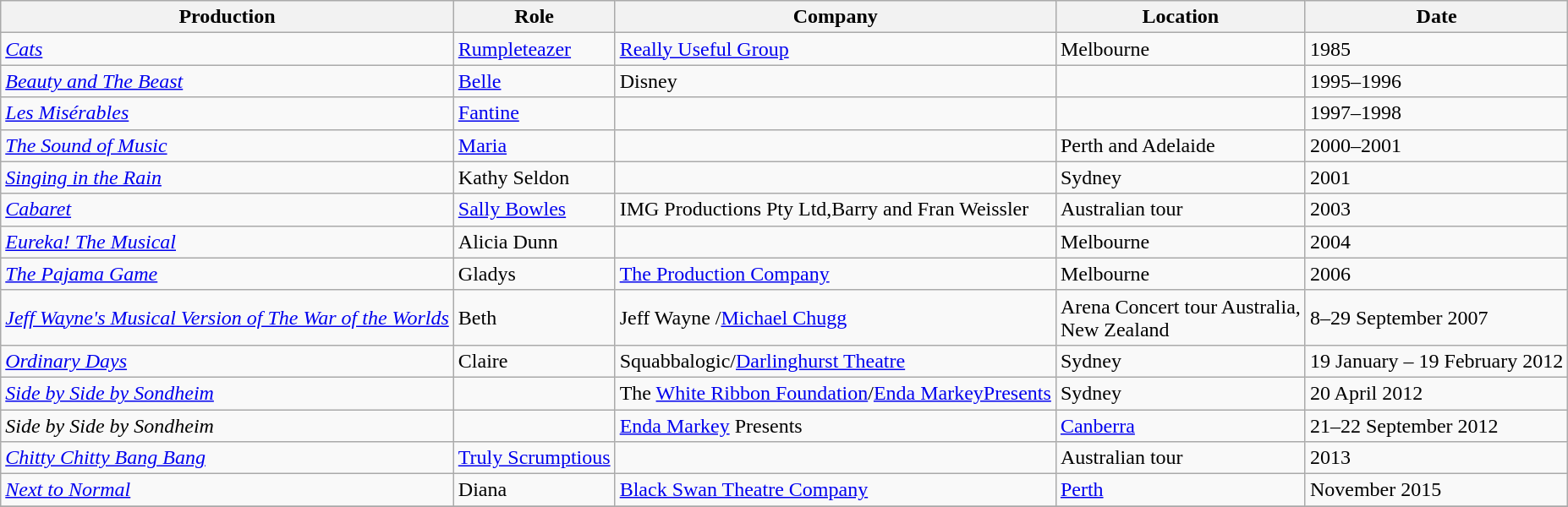<table class="wikitable">
<tr>
<th>Production</th>
<th>Role</th>
<th>Company</th>
<th>Location</th>
<th>Date</th>
</tr>
<tr>
<td><em><a href='#'>Cats</a></em></td>
<td><a href='#'>Rumpleteazer</a></td>
<td><a href='#'>Really Useful Group</a></td>
<td>Melbourne</td>
<td>1985</td>
</tr>
<tr>
<td><em><a href='#'>Beauty and The Beast</a></em></td>
<td><a href='#'>Belle</a></td>
<td>Disney</td>
<td></td>
<td>1995–1996</td>
</tr>
<tr>
<td><em><a href='#'>Les Misérables</a></em></td>
<td><a href='#'>Fantine</a></td>
<td></td>
<td></td>
<td>1997–1998</td>
</tr>
<tr>
<td><em><a href='#'>The Sound of Music</a></em></td>
<td><a href='#'>Maria</a></td>
<td></td>
<td>Perth and Adelaide</td>
<td>2000–2001</td>
</tr>
<tr>
<td><em><a href='#'>Singing in the Rain</a></em></td>
<td>Kathy Seldon</td>
<td></td>
<td>Sydney</td>
<td>2001</td>
</tr>
<tr>
<td><em><a href='#'>Cabaret</a></em></td>
<td><a href='#'>Sally Bowles</a></td>
<td>IMG Productions Pty Ltd,Barry and Fran Weissler</td>
<td>Australian tour</td>
<td>2003</td>
</tr>
<tr>
<td><em><a href='#'>Eureka! The Musical</a></em></td>
<td>Alicia Dunn</td>
<td></td>
<td>Melbourne</td>
<td>2004</td>
</tr>
<tr>
<td><em><a href='#'>The Pajama Game</a></em></td>
<td>Gladys</td>
<td><a href='#'>The Production Company</a></td>
<td>Melbourne</td>
<td>2006</td>
</tr>
<tr>
<td><em><a href='#'>Jeff Wayne's Musical Version of The War of the Worlds</a></em></td>
<td>Beth</td>
<td>Jeff Wayne /<a href='#'>Michael Chugg</a></td>
<td>Arena Concert tour Australia,<br> New Zealand</td>
<td>8–29 September 2007</td>
</tr>
<tr>
<td><em><a href='#'>Ordinary Days</a></em></td>
<td>Claire</td>
<td>Squabbalogic/<a href='#'>Darlinghurst Theatre</a></td>
<td>Sydney</td>
<td>19 January – 19 February 2012</td>
</tr>
<tr>
<td><em><a href='#'>Side by Side by Sondheim</a></em></td>
<td></td>
<td>The <a href='#'>White Ribbon Foundation</a>/<a href='#'>Enda MarkeyPresents</a></td>
<td>Sydney</td>
<td>20 April 2012</td>
</tr>
<tr>
<td><em>Side by Side by Sondheim</em></td>
<td></td>
<td><a href='#'>Enda Markey</a> Presents</td>
<td><a href='#'>Canberra</a></td>
<td>21–22 September 2012</td>
</tr>
<tr>
<td><em><a href='#'>Chitty Chitty Bang Bang</a></em></td>
<td><a href='#'>Truly Scrumptious</a></td>
<td></td>
<td>Australian tour</td>
<td>2013</td>
</tr>
<tr>
<td><em><a href='#'>Next to Normal</a></em></td>
<td>Diana</td>
<td><a href='#'>Black Swan Theatre Company</a></td>
<td><a href='#'>Perth</a></td>
<td>November 2015</td>
</tr>
<tr>
</tr>
</table>
